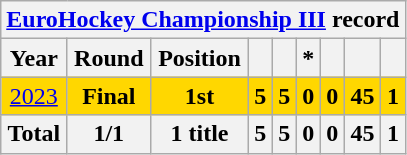<table class="wikitable" style="text-align: center;">
<tr>
<th colspan=9><a href='#'>EuroHockey Championship III</a> record</th>
</tr>
<tr>
<th>Year</th>
<th>Round</th>
<th>Position</th>
<th></th>
<th></th>
<th>*</th>
<th></th>
<th></th>
<th></th>
</tr>
<tr bgcolor=gold>
<td> <a href='#'>2023</a></td>
<td><strong>Final</strong></td>
<td><strong>1st</strong></td>
<td><strong>5</strong></td>
<td><strong>5</strong></td>
<td><strong>0</strong></td>
<td><strong>0</strong></td>
<td><strong>45</strong></td>
<td><strong>1</strong></td>
</tr>
<tr>
<th>Total</th>
<th>1/1</th>
<th>1 title</th>
<th>5</th>
<th>5</th>
<th>0</th>
<th>0</th>
<th>45</th>
<th>1</th>
</tr>
</table>
